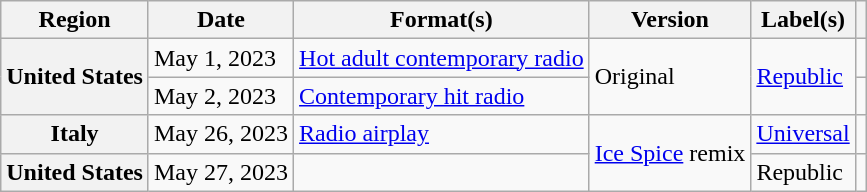<table class="wikitable plainrowheaders">
<tr>
<th scope="col">Region</th>
<th scope="col">Date</th>
<th scope="col">Format(s)</th>
<th scope="col">Version</th>
<th scope="col">Label(s)</th>
<th scope="col"></th>
</tr>
<tr>
<th rowspan="2" scope="row">United States</th>
<td>May 1, 2023</td>
<td><a href='#'>Hot adult contemporary radio</a></td>
<td rowspan="2">Original</td>
<td rowspan="2"><a href='#'>Republic</a></td>
<td style="text-align:center;"></td>
</tr>
<tr>
<td>May 2, 2023</td>
<td><a href='#'>Contemporary hit radio</a></td>
<td style="text-align:center;"></td>
</tr>
<tr>
<th scope="row">Italy</th>
<td>May 26, 2023</td>
<td><a href='#'>Radio airplay</a></td>
<td rowspan="2"><a href='#'>Ice Spice</a> remix</td>
<td><a href='#'>Universal</a></td>
<td style="text-align:center;"></td>
</tr>
<tr>
<th scope="row">United States</th>
<td>May 27, 2023</td>
<td></td>
<td>Republic</td>
<td style="text-align:center;"></td>
</tr>
</table>
